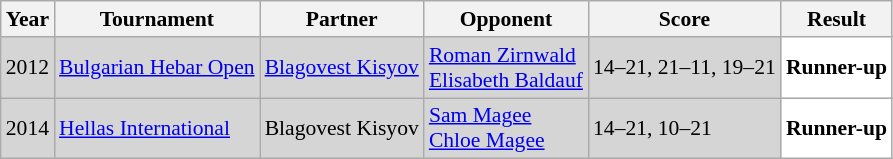<table class="sortable wikitable" style="font-size: 90%;">
<tr>
<th>Year</th>
<th>Tournament</th>
<th>Partner</th>
<th>Opponent</th>
<th>Score</th>
<th>Result</th>
</tr>
<tr style="background:#D5D5D5">
<td align="center">2012</td>
<td align="left"><a href='#'>Bulgarian Hebar Open</a></td>
<td align="left"> <a href='#'>Blagovest Kisyov</a></td>
<td align="left"> <a href='#'>Roman Zirnwald</a><br> <a href='#'>Elisabeth Baldauf</a></td>
<td align="left">14–21, 21–11, 19–21</td>
<td style="text-align:left; background:white"> <strong>Runner-up</strong></td>
</tr>
<tr style="background:#D5D5D5">
<td align="center">2014</td>
<td align="left"><a href='#'>Hellas International</a></td>
<td align="left"> Blagovest Kisyov</td>
<td align="left"> <a href='#'>Sam Magee</a><br> <a href='#'>Chloe Magee</a></td>
<td align="left">14–21, 10–21</td>
<td style="text-align:left; background:white"> <strong>Runner-up</strong></td>
</tr>
</table>
